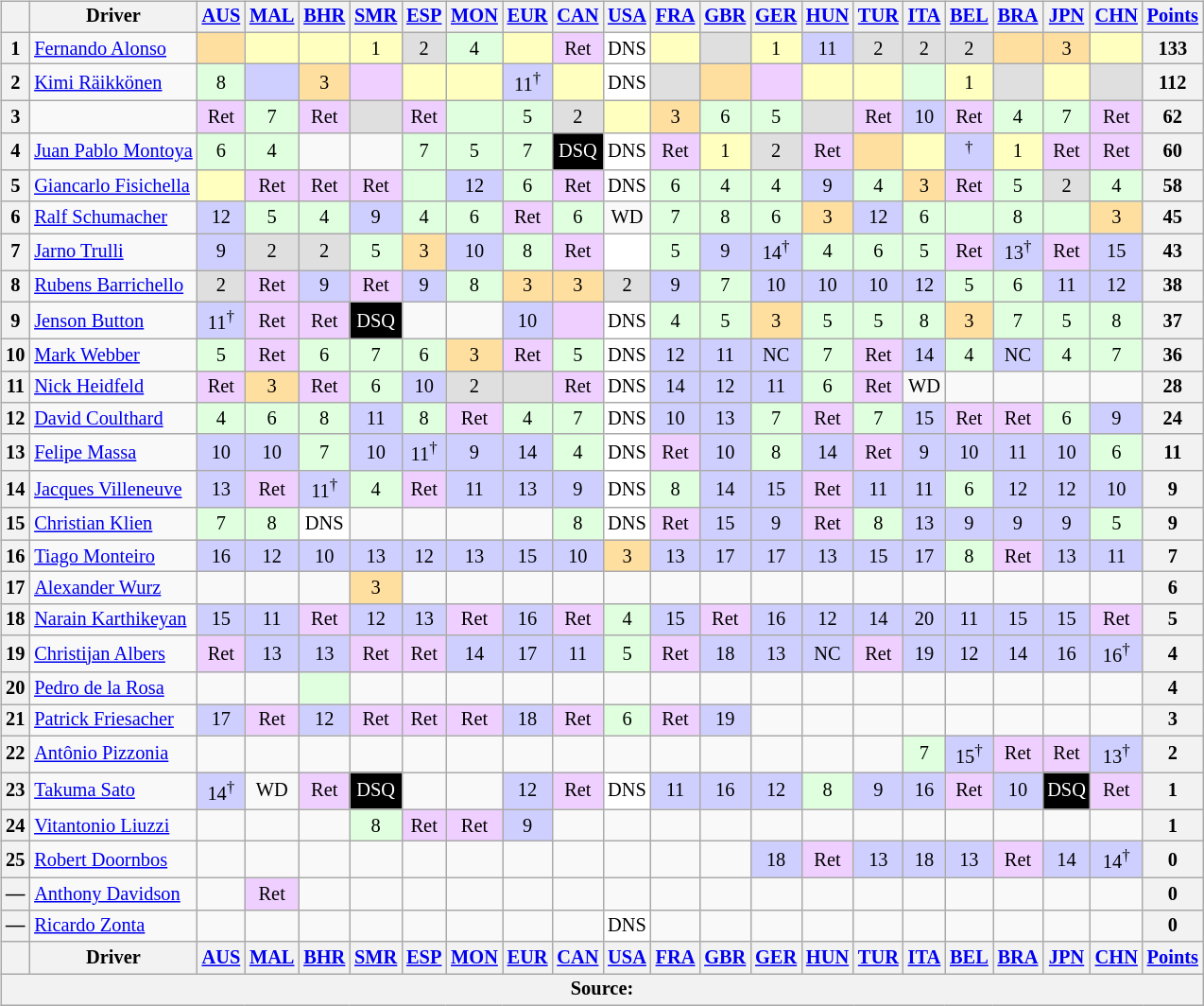<table>
<tr>
<td><br><table class="wikitable" style="font-size: 85%; text-align:center;">
<tr valign="top">
<th valign="middle"></th>
<th valign="middle">Driver</th>
<th><a href='#'>AUS</a><br></th>
<th><a href='#'>MAL</a><br></th>
<th><a href='#'>BHR</a><br></th>
<th><a href='#'>SMR</a><br></th>
<th><a href='#'>ESP</a><br></th>
<th><a href='#'>MON</a><br></th>
<th><a href='#'>EUR</a><br></th>
<th><a href='#'>CAN</a><br></th>
<th><a href='#'>USA</a><br></th>
<th><a href='#'>FRA</a><br></th>
<th><a href='#'>GBR</a><br></th>
<th><a href='#'>GER</a><br></th>
<th><a href='#'>HUN</a><br></th>
<th><a href='#'>TUR</a><br></th>
<th><a href='#'>ITA</a><br></th>
<th><a href='#'>BEL</a><br></th>
<th><a href='#'>BRA</a><br></th>
<th><a href='#'>JPN</a><br></th>
<th><a href='#'>CHN</a><br></th>
<th valign="middle"><a href='#'>Points</a></th>
</tr>
<tr>
<th>1</th>
<td align="left"> <a href='#'>Fernando Alonso</a></td>
<td style="background:#ffdf9f;"></td>
<td style="background:#ffffbf;"></td>
<td style="background:#ffffbf;"></td>
<td style="background:#ffffbf;">1</td>
<td style="background:#dfdfdf;">2</td>
<td style="background:#dfffdf;">4</td>
<td style="background:#ffffbf;"></td>
<td style="background:#efcfff;">Ret</td>
<td style="background:#ffffff;">DNS</td>
<td style="background:#ffffbf;"></td>
<td style="background:#dfdfdf;"></td>
<td style="background:#ffffbf;">1</td>
<td style="background:#cfcfff;">11</td>
<td style="background:#dfdfdf;">2</td>
<td style="background:#dfdfdf;">2</td>
<td style="background:#dfdfdf;">2</td>
<td style="background:#ffdf9f;"></td>
<td style="background:#ffdf9f;">3</td>
<td style="background:#ffffbf;"></td>
<th>133</th>
</tr>
<tr>
<th>2</th>
<td align="left"> <a href='#'>Kimi Räikkönen</a></td>
<td style="background:#dfffdf;">8</td>
<td style="background:#cfcfff;"></td>
<td style="background:#ffdf9f;">3</td>
<td style="background:#efcfff;"></td>
<td style="background:#ffffbf;"></td>
<td style="background:#ffffbf;"></td>
<td style="background:#cfcfff;">11<sup>†</sup></td>
<td style="background:#ffffbf;"></td>
<td style="background:#ffffff;">DNS</td>
<td style="background:#dfdfdf;"></td>
<td style="background:#ffdf9f;"></td>
<td style="background:#efcfff;"></td>
<td style="background:#ffffbf;"></td>
<td style="background:#ffffbf;"></td>
<td style="background:#dfffdf;"></td>
<td style="background:#ffffbf;">1</td>
<td style="background:#dfdfdf;"></td>
<td style="background:#ffffbf;"></td>
<td style="background:#dfdfdf;"></td>
<th>112</th>
</tr>
<tr>
<th>3</th>
<td align="left"></td>
<td style="background:#efcfff;">Ret</td>
<td style="background:#dfffdf;">7</td>
<td style="background:#efcfff;">Ret</td>
<td style="background:#dfdfdf;"></td>
<td style="background:#efcfff;">Ret</td>
<td style="background:#dfffdf;"></td>
<td style="background:#dfffdf;">5</td>
<td style="background:#dfdfdf;">2</td>
<td style="background:#ffffbf;"></td>
<td style="background:#ffdf9f;">3</td>
<td style="background:#dfffdf;">6</td>
<td style="background:#dfffdf;">5</td>
<td style="background:#dfdfdf;"></td>
<td style="background:#efcfff;">Ret</td>
<td style="background:#cfcfff;">10</td>
<td style="background:#efcfff;">Ret</td>
<td style="background:#dfffdf;">4</td>
<td style="background:#dfffdf;">7</td>
<td style="background:#efcfff;">Ret</td>
<th>62</th>
</tr>
<tr>
<th>4</th>
<td align="left"> <a href='#'>Juan Pablo Montoya</a></td>
<td style="background:#dfffdf;">6</td>
<td style="background:#dfffdf;">4</td>
<td></td>
<td></td>
<td style="background:#dfffdf;">7</td>
<td style="background:#dfffdf;">5</td>
<td style="background:#dfffdf;">7</td>
<td style="background:#000; color:white;">DSQ</td>
<td style="background:#ffffff;">DNS</td>
<td style="background:#efcfff;">Ret</td>
<td style="background:#ffffbf;">1</td>
<td style="background:#dfdfdf;">2</td>
<td style="background:#efcfff;">Ret</td>
<td style="background:#ffdf9f;"></td>
<td style="background:#ffffbf;"></td>
<td style="background:#cfcfff;"><sup>†</sup></td>
<td style="background:#ffffbf;">1</td>
<td style="background:#efcfff;">Ret</td>
<td style="background:#efcfff;">Ret</td>
<th>60</th>
</tr>
<tr>
<th>5</th>
<td align="left"> <a href='#'>Giancarlo Fisichella</a></td>
<td style="background:#ffffbf;"></td>
<td style="background:#efcfff;">Ret</td>
<td style="background:#efcfff;">Ret</td>
<td style="background:#efcfff;">Ret</td>
<td style="background:#dfffdf;"></td>
<td style="background:#cfcfff;">12</td>
<td style="background:#dfffdf;">6</td>
<td style="background:#efcfff;">Ret</td>
<td style="background:#ffffff;">DNS</td>
<td style="background:#dfffdf;">6</td>
<td style="background:#dfffdf;">4</td>
<td style="background:#dfffdf;">4</td>
<td style="background:#cfcfff;">9</td>
<td style="background:#dfffdf;">4</td>
<td style="background:#ffdf9f;">3</td>
<td style="background:#efcfff;">Ret</td>
<td style="background:#dfffdf;">5</td>
<td style="background:#dfdfdf;">2</td>
<td style="background:#dfffdf;">4</td>
<th>58</th>
</tr>
<tr>
<th>6</th>
<td align="left"> <a href='#'>Ralf Schumacher</a></td>
<td style="background:#cfcfff;">12</td>
<td style="background:#dfffdf;">5</td>
<td style="background:#dfffdf;">4</td>
<td style="background:#cfcfff;">9</td>
<td style="background:#dfffdf;">4</td>
<td style="background:#dfffdf;">6</td>
<td style="background:#efcfff;">Ret</td>
<td style="background:#dfffdf;">6</td>
<td>WD</td>
<td style="background:#dfffdf;">7</td>
<td style="background:#dfffdf;">8</td>
<td style="background:#dfffdf;">6</td>
<td style="background:#ffdf9f;">3</td>
<td style="background:#cfcfff;">12</td>
<td style="background:#dfffdf;">6</td>
<td style="background:#dfffdf;"></td>
<td style="background:#dfffdf;">8</td>
<td style="background:#dfffdf;"></td>
<td style="background:#ffdf9f;">3</td>
<th>45</th>
</tr>
<tr>
<th>7</th>
<td align="left"> <a href='#'>Jarno Trulli</a></td>
<td style="background:#cfcfff;">9</td>
<td style="background:#dfdfdf;">2</td>
<td style="background:#dfdfdf;">2</td>
<td style="background:#dfffdf;">5</td>
<td style="background:#ffdf9f;">3</td>
<td style="background:#cfcfff;">10</td>
<td style="background:#dfffdf;">8</td>
<td style="background:#efcfff;">Ret</td>
<td style="background:#ffffff;"></td>
<td style="background:#dfffdf;">5</td>
<td style="background:#cfcfff;">9</td>
<td style="background:#cfcfff;">14<sup>†</sup></td>
<td style="background:#dfffdf;">4</td>
<td style="background:#dfffdf;">6</td>
<td style="background:#dfffdf;">5</td>
<td style="background:#efcfff;">Ret</td>
<td style="background:#cfcfff;">13<sup>†</sup></td>
<td style="background:#efcfff;">Ret</td>
<td style="background:#cfcfff;">15</td>
<th>43</th>
</tr>
<tr>
<th>8</th>
<td align="left"> <a href='#'>Rubens Barrichello</a></td>
<td style="background:#dfdfdf;">2</td>
<td style="background:#efcfff;">Ret</td>
<td style="background:#cfcfff;">9</td>
<td style="background:#efcfff;">Ret</td>
<td style="background:#cfcfff;">9</td>
<td style="background:#dfffdf;">8</td>
<td style="background:#ffdf9f;">3</td>
<td style="background:#ffdf9f;">3</td>
<td style="background:#dfdfdf;">2</td>
<td style="background:#cfcfff;">9</td>
<td style="background:#dfffdf;">7</td>
<td style="background:#cfcfff;">10</td>
<td style="background:#cfcfff;">10</td>
<td style="background:#cfcfff;">10</td>
<td style="background:#cfcfff;">12</td>
<td style="background:#dfffdf;">5</td>
<td style="background:#dfffdf;">6</td>
<td style="background:#cfcfff;">11</td>
<td style="background:#cfcfff;">12</td>
<th>38</th>
</tr>
<tr>
<th>9</th>
<td align="left"> <a href='#'>Jenson Button</a></td>
<td style="background:#cfcfff;">11<sup>†</sup></td>
<td style="background:#efcfff;">Ret</td>
<td style="background:#efcfff;">Ret</td>
<td style="background:#000; color:white;">DSQ</td>
<td></td>
<td></td>
<td style="background:#cfcfff;">10</td>
<td style="background:#efcfff;"></td>
<td style="background:#ffffff;">DNS</td>
<td style="background:#dfffdf;">4</td>
<td style="background:#dfffdf;">5</td>
<td style="background:#ffdf9f;">3</td>
<td style="background:#dfffdf;">5</td>
<td style="background:#dfffdf;">5</td>
<td style="background:#dfffdf;">8</td>
<td style="background:#ffdf9f;">3</td>
<td style="background:#dfffdf;">7</td>
<td style="background:#dfffdf;">5</td>
<td style="background:#dfffdf;">8</td>
<th>37</th>
</tr>
<tr>
<th>10</th>
<td align="left"> <a href='#'>Mark Webber</a></td>
<td style="background:#dfffdf;">5</td>
<td style="background:#efcfff;">Ret</td>
<td style="background:#dfffdf;">6</td>
<td style="background:#dfffdf;">7</td>
<td style="background:#dfffdf;">6</td>
<td style="background:#ffdf9f;">3</td>
<td style="background:#efcfff;">Ret</td>
<td style="background:#dfffdf;">5</td>
<td style="background:#ffffff;">DNS</td>
<td style="background:#cfcfff;">12</td>
<td style="background:#cfcfff;">11</td>
<td style="background:#cfcfff;">NC</td>
<td style="background:#dfffdf;">7</td>
<td style="background:#efcfff;">Ret</td>
<td style="background:#cfcfff;">14</td>
<td style="background:#dfffdf;">4</td>
<td style="background:#cfcfff;">NC</td>
<td style="background:#dfffdf;">4</td>
<td style="background:#dfffdf;">7</td>
<th>36</th>
</tr>
<tr>
<th>11</th>
<td align="left"> <a href='#'>Nick Heidfeld</a></td>
<td style="background:#efcfff;">Ret</td>
<td style="background:#ffdf9f;">3</td>
<td style="background:#efcfff;">Ret</td>
<td style="background:#dfffdf;">6</td>
<td style="background:#cfcfff;">10</td>
<td style="background:#dfdfdf;">2</td>
<td style="background:#dfdfdf;"></td>
<td style="background:#efcfff;">Ret</td>
<td style="background:#ffffff;">DNS</td>
<td style="background:#cfcfff;">14</td>
<td style="background:#cfcfff;">12</td>
<td style="background:#cfcfff;">11</td>
<td style="background:#dfffdf;">6</td>
<td style="background:#efcfff;">Ret</td>
<td>WD</td>
<td></td>
<td></td>
<td></td>
<td></td>
<th>28</th>
</tr>
<tr>
<th>12</th>
<td align="left"> <a href='#'>David Coulthard</a></td>
<td style="background:#dfffdf;">4</td>
<td style="background:#dfffdf;">6</td>
<td style="background:#dfffdf;">8</td>
<td style="background:#cfcfff;">11</td>
<td style="background:#dfffdf;">8</td>
<td style="background:#efcfff;">Ret</td>
<td style="background:#dfffdf;">4</td>
<td style="background:#dfffdf;">7</td>
<td style="background:#ffffff;">DNS</td>
<td style="background:#cfcfff;">10</td>
<td style="background:#cfcfff;">13</td>
<td style="background:#dfffdf;">7</td>
<td style="background:#efcfff;">Ret</td>
<td style="background:#dfffdf;">7</td>
<td style="background:#cfcfff;">15</td>
<td style="background:#efcfff;">Ret</td>
<td style="background:#efcfff;">Ret</td>
<td style="background:#dfffdf;">6</td>
<td style="background:#cfcfff;">9</td>
<th>24</th>
</tr>
<tr>
<th>13</th>
<td align="left"> <a href='#'>Felipe Massa</a></td>
<td style="background:#cfcfff;">10</td>
<td style="background:#cfcfff;">10</td>
<td style="background:#dfffdf;">7</td>
<td style="background:#cfcfff;">10</td>
<td style="background:#cfcfff;">11<sup>†</sup></td>
<td style="background:#cfcfff;">9</td>
<td style="background:#cfcfff;">14</td>
<td style="background:#dfffdf;">4</td>
<td style="background:#ffffff;">DNS</td>
<td style="background:#efcfff;">Ret</td>
<td style="background:#cfcfff;">10</td>
<td style="background:#dfffdf;">8</td>
<td style="background:#cfcfff;">14</td>
<td style="background:#efcfff;">Ret</td>
<td style="background:#cfcfff;">9</td>
<td style="background:#cfcfff;">10</td>
<td style="background:#cfcfff;">11</td>
<td style="background:#cfcfff;">10</td>
<td style="background:#dfffdf;">6</td>
<th>11</th>
</tr>
<tr>
<th>14</th>
<td align="left"> <a href='#'>Jacques Villeneuve</a></td>
<td style="background:#cfcfff;">13</td>
<td style="background:#efcfff;">Ret</td>
<td style="background:#cfcfff;">11<sup>†</sup></td>
<td style="background:#dfffdf;">4</td>
<td style="background:#efcfff;">Ret</td>
<td style="background:#cfcfff;">11</td>
<td style="background:#cfcfff;">13</td>
<td style="background:#cfcfff;">9</td>
<td style="background:#ffffff;">DNS</td>
<td style="background:#dfffdf;">8</td>
<td style="background:#cfcfff;">14</td>
<td style="background:#cfcfff;">15</td>
<td style="background:#efcfff;">Ret</td>
<td style="background:#cfcfff;">11</td>
<td style="background:#cfcfff;">11</td>
<td style="background:#dfffdf;">6</td>
<td style="background:#cfcfff;">12</td>
<td style="background:#cfcfff;">12</td>
<td style="background:#cfcfff;">10</td>
<th>9</th>
</tr>
<tr>
<th>15</th>
<td align="left"> <a href='#'>Christian Klien</a></td>
<td style="background:#dfffdf;">7</td>
<td style="background:#dfffdf;">8</td>
<td style="background:#ffffff;">DNS</td>
<td></td>
<td></td>
<td></td>
<td></td>
<td style="background:#dfffdf;">8</td>
<td style="background:#ffffff;">DNS</td>
<td style="background:#efcfff;">Ret</td>
<td style="background:#cfcfff;">15</td>
<td style="background:#cfcfff;">9</td>
<td style="background:#efcfff;">Ret</td>
<td style="background:#dfffdf;">8</td>
<td style="background:#cfcfff;">13</td>
<td style="background:#cfcfff;">9</td>
<td style="background:#cfcfff;">9</td>
<td style="background:#cfcfff;">9</td>
<td style="background:#dfffdf;">5</td>
<th>9</th>
</tr>
<tr>
<th>16</th>
<td align="left"> <a href='#'>Tiago Monteiro</a></td>
<td style="background:#cfcfff;">16</td>
<td style="background:#cfcfff;">12</td>
<td style="background:#cfcfff;">10</td>
<td style="background:#cfcfff;">13</td>
<td style="background:#cfcfff;">12</td>
<td style="background:#cfcfff;">13</td>
<td style="background:#cfcfff;">15</td>
<td style="background:#cfcfff;">10</td>
<td style="background:#ffdf9f;">3</td>
<td style="background:#cfcfff;">13</td>
<td style="background:#cfcfff;">17</td>
<td style="background:#cfcfff;">17</td>
<td style="background:#cfcfff;">13</td>
<td style="background:#cfcfff;">15</td>
<td style="background:#cfcfff;">17</td>
<td style="background:#dfffdf;">8</td>
<td style="background:#efcfff;">Ret</td>
<td style="background:#cfcfff;">13</td>
<td style="background:#cfcfff;">11</td>
<th>7</th>
</tr>
<tr>
<th>17</th>
<td align="left"> <a href='#'>Alexander Wurz</a></td>
<td></td>
<td></td>
<td></td>
<td style="background:#ffdf9f;">3</td>
<td></td>
<td></td>
<td></td>
<td></td>
<td></td>
<td></td>
<td></td>
<td></td>
<td></td>
<td></td>
<td></td>
<td></td>
<td></td>
<td></td>
<td></td>
<th>6</th>
</tr>
<tr>
<th>18</th>
<td align="left"> <a href='#'>Narain Karthikeyan</a></td>
<td style="background:#cfcfff;">15</td>
<td style="background:#cfcfff;">11</td>
<td style="background:#efcfff;">Ret</td>
<td style="background:#cfcfff;">12</td>
<td style="background:#cfcfff;">13</td>
<td style="background:#efcfff;">Ret</td>
<td style="background:#cfcfff;">16</td>
<td style="background:#efcfff;">Ret</td>
<td style="background:#dfffdf;">4</td>
<td style="background:#cfcfff;">15</td>
<td style="background:#efcfff;">Ret</td>
<td style="background:#cfcfff;">16</td>
<td style="background:#cfcfff;">12</td>
<td style="background:#cfcfff;">14</td>
<td style="background:#cfcfff;">20</td>
<td style="background:#cfcfff;">11</td>
<td style="background:#cfcfff;">15</td>
<td style="background:#cfcfff;">15</td>
<td style="background:#efcfff;">Ret</td>
<th>5</th>
</tr>
<tr>
<th>19</th>
<td align="left"> <a href='#'>Christijan Albers</a></td>
<td style="background:#efcfff;">Ret</td>
<td style="background:#cfcfff;">13</td>
<td style="background:#cfcfff;">13</td>
<td style="background:#efcfff;">Ret</td>
<td style="background:#efcfff;">Ret</td>
<td style="background:#cfcfff;">14</td>
<td style="background:#cfcfff;">17</td>
<td style="background:#cfcfff;">11</td>
<td style="background:#dfffdf;">5</td>
<td style="background:#efcfff;">Ret</td>
<td style="background:#cfcfff;">18</td>
<td style="background:#cfcfff;">13</td>
<td style="background:#cfcfff;">NC</td>
<td style="background:#efcfff;">Ret</td>
<td style="background:#cfcfff;">19</td>
<td style="background:#cfcfff;">12</td>
<td style="background:#cfcfff;">14</td>
<td style="background:#cfcfff;">16</td>
<td style="background:#cfcfff;">16<sup>†</sup></td>
<th>4</th>
</tr>
<tr>
<th>20</th>
<td align="left"> <a href='#'>Pedro de la Rosa</a></td>
<td></td>
<td></td>
<td style="background:#dfffdf;"></td>
<td></td>
<td></td>
<td></td>
<td></td>
<td></td>
<td></td>
<td></td>
<td></td>
<td></td>
<td></td>
<td></td>
<td></td>
<td></td>
<td></td>
<td></td>
<td></td>
<th>4</th>
</tr>
<tr>
<th>21</th>
<td align="left"> <a href='#'>Patrick Friesacher</a></td>
<td style="background:#cfcfff;">17</td>
<td style="background:#efcfff;">Ret</td>
<td style="background:#cfcfff;">12</td>
<td style="background:#efcfff;">Ret</td>
<td style="background:#efcfff;">Ret</td>
<td style="background:#efcfff;">Ret</td>
<td style="background:#cfcfff;">18</td>
<td style="background:#efcfff;">Ret</td>
<td style="background:#dfffdf;">6</td>
<td style="background:#efcfff;">Ret</td>
<td style="background:#cfcfff;">19</td>
<td></td>
<td></td>
<td></td>
<td></td>
<td></td>
<td></td>
<td></td>
<td></td>
<th>3</th>
</tr>
<tr>
<th>22</th>
<td align="left"> <a href='#'>Antônio Pizzonia</a></td>
<td></td>
<td></td>
<td></td>
<td></td>
<td></td>
<td></td>
<td></td>
<td></td>
<td></td>
<td></td>
<td></td>
<td></td>
<td></td>
<td></td>
<td style="background:#dfffdf;">7</td>
<td style="background:#cfcfff;">15<sup>†</sup></td>
<td style="background:#efcfff;">Ret</td>
<td style="background:#efcfff;">Ret</td>
<td style="background:#cfcfff;">13<sup>†</sup></td>
<th>2</th>
</tr>
<tr>
<th>23</th>
<td align="left"> <a href='#'>Takuma Sato</a></td>
<td style="background:#cfcfff;">14<sup>†</sup></td>
<td>WD</td>
<td style="background:#efcfff;">Ret</td>
<td style="background:#000; color:white;">DSQ</td>
<td></td>
<td></td>
<td style="background:#cfcfff;">12</td>
<td style="background:#efcfff;">Ret</td>
<td style="background:#ffffff;">DNS</td>
<td style="background:#cfcfff;">11</td>
<td style="background:#cfcfff;">16</td>
<td style="background:#cfcfff;">12</td>
<td style="background:#dfffdf;">8</td>
<td style="background:#cfcfff;">9</td>
<td style="background:#cfcfff;">16</td>
<td style="background:#efcfff;">Ret</td>
<td style="background:#cfcfff;">10</td>
<td style="background:#000; color:white;">DSQ</td>
<td style="background:#efcfff;">Ret</td>
<th>1</th>
</tr>
<tr>
<th>24</th>
<td align="left"> <a href='#'>Vitantonio Liuzzi</a></td>
<td></td>
<td></td>
<td></td>
<td style="background:#dfffdf;">8</td>
<td style="background:#efcfff;">Ret</td>
<td style="background:#efcfff;">Ret</td>
<td style="background:#cfcfff;">9</td>
<td></td>
<td></td>
<td></td>
<td></td>
<td></td>
<td></td>
<td></td>
<td></td>
<td></td>
<td></td>
<td></td>
<td></td>
<th>1</th>
</tr>
<tr>
<th>25</th>
<td align="left"> <a href='#'>Robert Doornbos</a></td>
<td></td>
<td></td>
<td></td>
<td></td>
<td></td>
<td></td>
<td></td>
<td></td>
<td></td>
<td></td>
<td></td>
<td style="background:#cfcfff;">18</td>
<td style="background:#efcfff;">Ret</td>
<td style="background:#cfcfff;">13</td>
<td style="background:#cfcfff;">18</td>
<td style="background:#cfcfff;">13</td>
<td style="background:#efcfff;">Ret</td>
<td style="background:#cfcfff;">14</td>
<td style="background:#cfcfff;">14<sup>†</sup></td>
<th>0</th>
</tr>
<tr>
<th>—</th>
<td align="left"> <a href='#'>Anthony Davidson</a></td>
<td></td>
<td style="background:#efcfff;">Ret</td>
<td></td>
<td></td>
<td></td>
<td></td>
<td></td>
<td></td>
<td></td>
<td></td>
<td></td>
<td></td>
<td></td>
<td></td>
<td></td>
<td></td>
<td></td>
<td></td>
<td></td>
<th>0</th>
</tr>
<tr>
<th>—</th>
<td align="left"> <a href='#'>Ricardo Zonta</a></td>
<td></td>
<td></td>
<td></td>
<td></td>
<td></td>
<td></td>
<td></td>
<td></td>
<td style="background:#ffffff;">DNS</td>
<td></td>
<td></td>
<td></td>
<td></td>
<td></td>
<td></td>
<td></td>
<td></td>
<td></td>
<td></td>
<th>0</th>
</tr>
<tr valign="top">
<th valign="middle"></th>
<th valign="middle">Driver</th>
<th><a href='#'>AUS</a><br></th>
<th><a href='#'>MAL</a><br></th>
<th><a href='#'>BHR</a><br></th>
<th><a href='#'>SMR</a><br></th>
<th><a href='#'>ESP</a><br></th>
<th><a href='#'>MON</a><br></th>
<th><a href='#'>EUR</a><br></th>
<th><a href='#'>CAN</a><br></th>
<th><a href='#'>USA</a><br></th>
<th><a href='#'>FRA</a><br></th>
<th><a href='#'>GBR</a><br></th>
<th><a href='#'>GER</a><br></th>
<th><a href='#'>HUN</a><br></th>
<th><a href='#'>TUR</a><br></th>
<th><a href='#'>ITA</a><br></th>
<th><a href='#'>BEL</a><br></th>
<th><a href='#'>BRA</a><br></th>
<th><a href='#'>JPN</a><br></th>
<th><a href='#'>CHN</a><br></th>
<th valign="middle"><a href='#'>Points</a></th>
</tr>
<tr>
<th align="center" colspan="22">Source:</th>
</tr>
</table>
</td>
<td valign="top"><br></td>
</tr>
</table>
